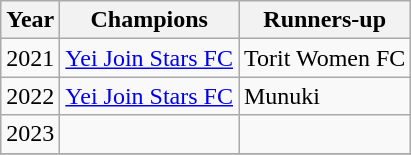<table class="wikitable">
<tr>
<th>Year</th>
<th>Champions</th>
<th>Runners-up</th>
</tr>
<tr>
<td>2021</td>
<td><a href='#'>Yei Join Stars FC</a></td>
<td>Torit Women FC</td>
</tr>
<tr>
<td>2022</td>
<td><a href='#'>Yei Join Stars FC</a></td>
<td>Munuki</td>
</tr>
<tr>
<td>2023</td>
<td></td>
<td></td>
</tr>
<tr>
</tr>
</table>
